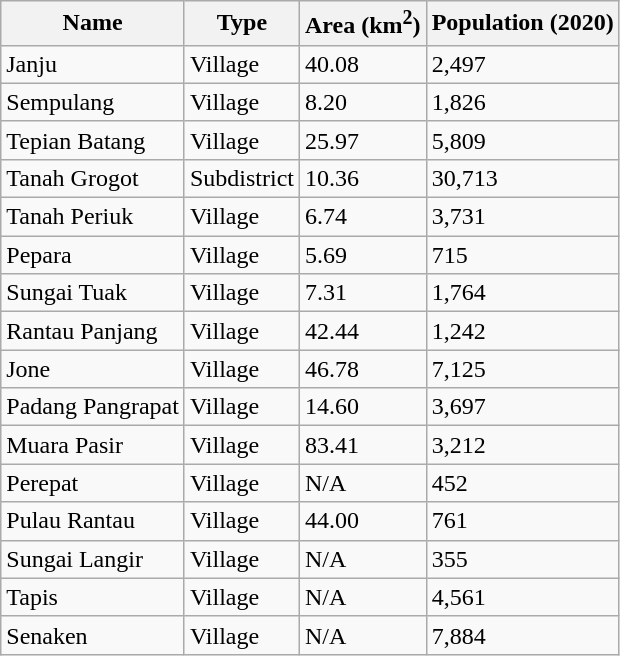<table class="wikitable sortable">
<tr>
<th>Name</th>
<th>Type</th>
<th>Area (km<sup>2</sup>)</th>
<th>Population (2020)</th>
</tr>
<tr>
<td>Janju</td>
<td>Village</td>
<td>40.08</td>
<td>2,497</td>
</tr>
<tr>
<td>Sempulang</td>
<td>Village</td>
<td>8.20</td>
<td>1,826</td>
</tr>
<tr>
<td>Tepian Batang</td>
<td>Village</td>
<td>25.97</td>
<td>5,809</td>
</tr>
<tr>
<td>Tanah Grogot</td>
<td>Subdistrict</td>
<td>10.36</td>
<td>30,713</td>
</tr>
<tr>
<td>Tanah Periuk</td>
<td>Village</td>
<td>6.74</td>
<td>3,731</td>
</tr>
<tr>
<td>Pepara</td>
<td>Village</td>
<td>5.69</td>
<td>715</td>
</tr>
<tr>
<td>Sungai Tuak</td>
<td>Village</td>
<td>7.31</td>
<td>1,764</td>
</tr>
<tr>
<td>Rantau Panjang</td>
<td>Village</td>
<td>42.44</td>
<td>1,242</td>
</tr>
<tr>
<td>Jone</td>
<td>Village</td>
<td>46.78</td>
<td>7,125</td>
</tr>
<tr>
<td>Padang Pangrapat</td>
<td>Village</td>
<td>14.60</td>
<td>3,697</td>
</tr>
<tr>
<td>Muara Pasir</td>
<td>Village</td>
<td>83.41</td>
<td>3,212</td>
</tr>
<tr>
<td>Perepat</td>
<td>Village</td>
<td>N/A</td>
<td>452</td>
</tr>
<tr>
<td>Pulau Rantau</td>
<td>Village</td>
<td>44.00</td>
<td>761</td>
</tr>
<tr>
<td>Sungai Langir</td>
<td>Village</td>
<td>N/A</td>
<td>355</td>
</tr>
<tr>
<td>Tapis</td>
<td>Village</td>
<td>N/A</td>
<td>4,561</td>
</tr>
<tr>
<td>Senaken</td>
<td>Village</td>
<td>N/A</td>
<td>7,884</td>
</tr>
</table>
